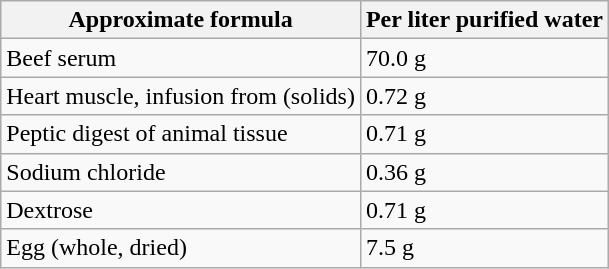<table class="wikitable">
<tr>
<th>Approximate formula</th>
<th>Per liter purified water</th>
</tr>
<tr>
<td>Beef serum</td>
<td>70.0 g</td>
</tr>
<tr>
<td>Heart muscle, infusion from (solids)</td>
<td>0.72 g</td>
</tr>
<tr>
<td>Peptic digest of animal tissue</td>
<td>0.71 g</td>
</tr>
<tr>
<td>Sodium chloride</td>
<td>0.36 g</td>
</tr>
<tr>
<td>Dextrose</td>
<td>0.71 g</td>
</tr>
<tr>
<td>Egg (whole, dried)</td>
<td>7.5 g</td>
</tr>
</table>
